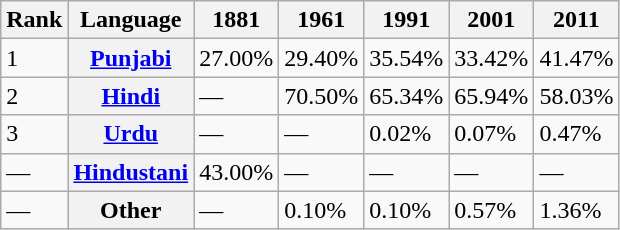<table class="wikitable">
<tr>
<th>Rank</th>
<th>Language</th>
<th>1881</th>
<th>1961</th>
<th>1991</th>
<th>2001</th>
<th>2011 </th>
</tr>
<tr>
<td>1</td>
<th><a href='#'>Punjabi</a></th>
<td>27.00%</td>
<td>29.40%</td>
<td>35.54%</td>
<td>33.42%</td>
<td>41.47%</td>
</tr>
<tr>
<td>2</td>
<th><a href='#'>Hindi</a></th>
<td>—</td>
<td>70.50%</td>
<td>65.34%</td>
<td>65.94%</td>
<td>58.03%</td>
</tr>
<tr>
<td>3</td>
<th><a href='#'>Urdu</a></th>
<td>—</td>
<td>—</td>
<td>0.02%</td>
<td>0.07%</td>
<td>0.47%</td>
</tr>
<tr>
<td>—</td>
<th><a href='#'>Hindustani</a></th>
<td>43.00%</td>
<td>—</td>
<td>—</td>
<td>—</td>
<td>—</td>
</tr>
<tr>
<td>—</td>
<th>Other</th>
<td>—</td>
<td>0.10%</td>
<td>0.10%</td>
<td>0.57%</td>
<td>1.36%</td>
</tr>
</table>
